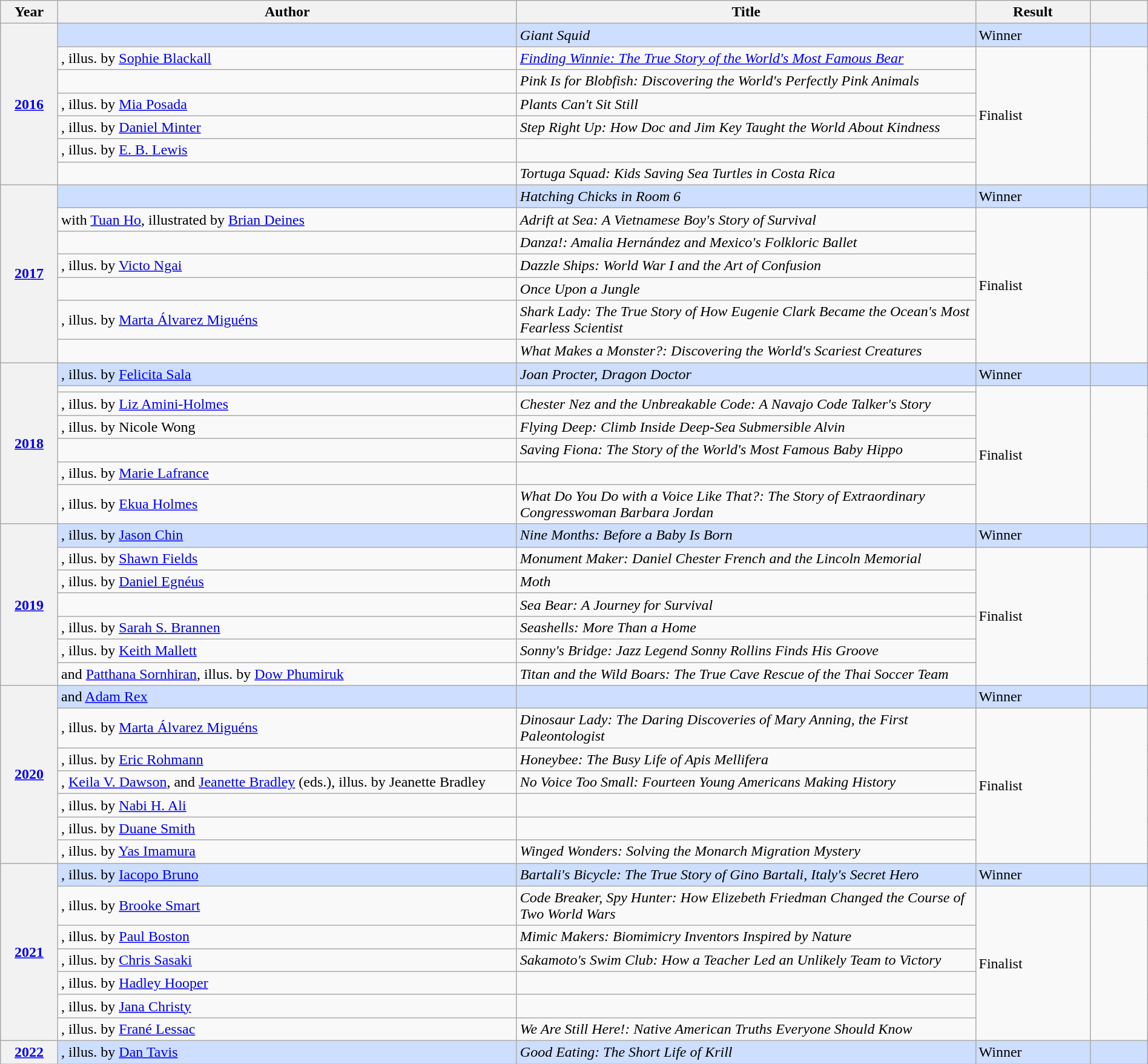<table class="wikitable sortable mw-collapsible" width="100%">
<tr>
<th scope=col width="5%">Year</th>
<th scope=col width="40%">Author</th>
<th scope=col width="40%">Title</th>
<th scope=col width="10%">Result</th>
<th scope=col width="5%" class="unsortable"></th>
</tr>
<tr style="background:#cddeff">
<th scope=row rowspan="7"><a href='#'>2016</a></th>
<td></td>
<td><em>Giant Squid</em></td>
<td>Winner</td>
<td></td>
</tr>
<tr>
<td>, illus. by <a href='#'>Sophie Blackall</a></td>
<td><em><a href='#'>Finding Winnie: The True Story of the World's Most Famous Bear</a></em></td>
<td rowspan="6">Finalist</td>
<td rowspan="6"></td>
</tr>
<tr>
<td></td>
<td><em>Pink Is for Blobfish: Discovering the World's Perfectly Pink Animals</em></td>
</tr>
<tr>
<td>, illus. by <a href='#'>Mia Posada</a></td>
<td><em>Plants Can't Sit Still</em></td>
</tr>
<tr>
<td>, illus. by <a href='#'>Daniel Minter</a></td>
<td><em>Step Right Up: How Doc and Jim Key Taught the World About Kindness</em></td>
</tr>
<tr>
<td>, illus. by <a href='#'>E. B. Lewis</a></td>
<td></td>
</tr>
<tr>
<td></td>
<td><em>Tortuga Squad: Kids Saving Sea Turtles in Costa Rica</em></td>
</tr>
<tr style="background:#cddeff">
<th scope=row rowspan="7"><a href='#'>2017</a></th>
<td></td>
<td><em>Hatching Chicks in Room 6</em></td>
<td>Winner</td>
<td></td>
</tr>
<tr>
<td> with <a href='#'>Tuan Ho</a>, illustrated by <a href='#'>Brian Deines</a></td>
<td><em>Adrift at Sea: A Vietnamese Boy's Story of Survival</em></td>
<td rowspan="6">Finalist</td>
<td rowspan="6"></td>
</tr>
<tr>
<td></td>
<td><em>Danza!: Amalia Hernández and Mexico's Folkloric Ballet</em></td>
</tr>
<tr>
<td>, illus. by <a href='#'>Victo Ngai</a></td>
<td><em>Dazzle Ships: World War I and the Art of Confusion</em></td>
</tr>
<tr>
<td></td>
<td><em>Once Upon a Jungle</em></td>
</tr>
<tr>
<td>, illus. by <a href='#'>Marta Álvarez Miguéns</a></td>
<td><em>Shark Lady: The True Story of How Eugenie Clark Became the Ocean's Most Fearless Scientist</em></td>
</tr>
<tr>
<td></td>
<td><em>What Makes a Monster?: Discovering the World's Scariest Creatures</em></td>
</tr>
<tr style="background:#cddeff">
<th scope=row rowspan="7"><a href='#'>2018</a></th>
<td>, illus. by <a href='#'>Felicita Sala</a></td>
<td><em>Joan Procter, Dragon Doctor</em></td>
<td>Winner</td>
<td></td>
</tr>
<tr>
<td></td>
<td><em></em></td>
<td rowspan="6">Finalist</td>
<td rowspan="6"></td>
</tr>
<tr>
<td>, illus. by <a href='#'>Liz Amini-Holmes</a></td>
<td><em>Chester Nez and the Unbreakable Code: A Navajo Code Talker's Story</em></td>
</tr>
<tr>
<td>, illus. by Nicole Wong</td>
<td><em>Flying Deep: Climb Inside Deep-Sea Submersible Alvin</em></td>
</tr>
<tr>
<td></td>
<td><em>Saving Fiona: The Story of the World's Most Famous Baby Hippo</em></td>
</tr>
<tr>
<td>, illus. by <a href='#'>Marie Lafrance</a></td>
<td></td>
</tr>
<tr>
<td>, illus. by <a href='#'>Ekua Holmes</a></td>
<td><em>What Do You Do with a Voice Like That?: The Story of Extraordinary Congresswoman Barbara Jordan</em></td>
</tr>
<tr style="background:#cddeff">
<th scope=row rowspan="7"><a href='#'>2019</a></th>
<td>, illus. by <a href='#'>Jason Chin</a></td>
<td><em>Nine Months: Before a Baby Is Born</em></td>
<td>Winner</td>
<td></td>
</tr>
<tr>
<td>, illus. by <a href='#'>Shawn Fields</a></td>
<td><em>Monument Maker: Daniel Chester French and the Lincoln Memorial</em></td>
<td rowspan="6">Finalist</td>
<td rowspan="6"></td>
</tr>
<tr>
<td>, illus. by <a href='#'>Daniel Egnéus</a></td>
<td><em>Moth</em></td>
</tr>
<tr>
<td></td>
<td><em>Sea Bear: A Journey for Survival</em></td>
</tr>
<tr>
<td>, illus. by <a href='#'>Sarah S. Brannen</a></td>
<td><em>Seashells: More Than a Home</em></td>
</tr>
<tr>
<td>, illus. by <a href='#'>Keith Mallett</a></td>
<td><em>Sonny's Bridge: Jazz Legend Sonny Rollins Finds His Groove</em></td>
</tr>
<tr>
<td> and <a href='#'>Patthana Sornhiran</a>, illus. by <a href='#'>Dow Phumiruk</a></td>
<td><em>Titan and the Wild Boars: The True Cave Rescue of the Thai Soccer Team</em></td>
</tr>
<tr style="background:#cddeff">
<th scope=row rowspan="7"><a href='#'>2020</a></th>
<td> and <a href='#'>Adam Rex</a></td>
<td></td>
<td>Winner</td>
<td></td>
</tr>
<tr>
<td>, illus. by <a href='#'>Marta Álvarez Miguéns</a></td>
<td><em>Dinosaur Lady: The Daring Discoveries of Mary Anning, the First Paleontologist</em></td>
<td rowspan="6">Finalist</td>
<td rowspan="6"></td>
</tr>
<tr>
<td>, illus. by <a href='#'>Eric Rohmann</a></td>
<td><em>Honeybee: The Busy Life of Apis Mellifera</em></td>
</tr>
<tr>
<td>, <a href='#'>Keila V. Dawson</a>, and <a href='#'>Jeanette Bradley</a> (eds.), illus. by Jeanette Bradley</td>
<td><em>No Voice Too Small: Fourteen Young Americans Making History</em></td>
</tr>
<tr>
<td>, illus. by <a href='#'>Nabi H. Ali</a></td>
<td></td>
</tr>
<tr>
<td>, illus. by <a href='#'>Duane Smith</a></td>
<td></td>
</tr>
<tr>
<td>, illus. by <a href='#'>Yas Imamura</a></td>
<td><em>Winged Wonders: Solving the Monarch Migration Mystery</em></td>
</tr>
<tr style="background:#cddeff">
<th scope=row rowspan="7"><a href='#'>2021</a></th>
<td>, illus. by <a href='#'>Iacopo Bruno</a></td>
<td><em>Bartali's Bicycle: The True Story of Gino Bartali, Italy's Secret Hero</em></td>
<td>Winner</td>
<td></td>
</tr>
<tr>
<td>, illus. by <a href='#'>Brooke Smart</a></td>
<td><em>Code Breaker, Spy Hunter: How Elizebeth Friedman Changed the Course of Two World Wars</em></td>
<td rowspan="6">Finalist</td>
<td rowspan="6"></td>
</tr>
<tr>
<td>, illus. by <a href='#'>Paul Boston</a></td>
<td><em>Mimic Makers: Biomimicry Inventors Inspired by Nature</em></td>
</tr>
<tr>
<td>, illus. by <a href='#'>Chris Sasaki</a></td>
<td><em>Sakamoto's Swim Club: How a Teacher Led an Unlikely Team to Victory</em></td>
</tr>
<tr>
<td>, illus. by <a href='#'>Hadley Hooper</a></td>
<td></td>
</tr>
<tr>
<td>, illus. by <a href='#'>Jana Christy</a></td>
<td></td>
</tr>
<tr>
<td>, illus. by <a href='#'>Frané Lessac</a></td>
<td><em>We Are Still Here!: Native American Truths Everyone Should Know</em></td>
</tr>
<tr style="background:#cddeff">
<th><a href='#'>2022</a></th>
<td>, illus. by <a href='#'>Dan Tavis</a></td>
<td><em>Good Eating: The Short Life of Krill</em></td>
<td>Winner</td>
<td></td>
</tr>
</table>
